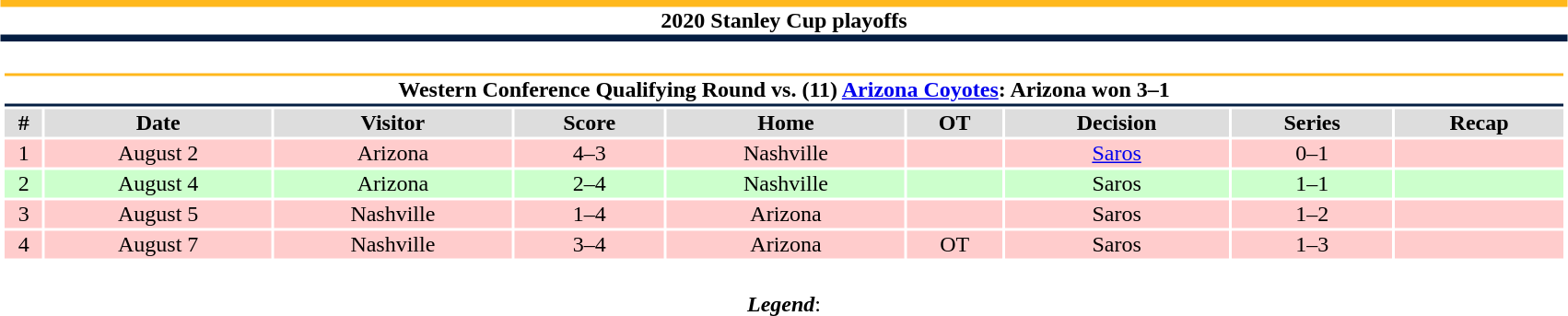<table class="toccolours" style="width:90%; clear:both; margin:1.5em auto; text-align:center;">
<tr>
<th colspan=9 style="background:#FFFFFF; border-top:#FFB81C 5px solid; border-bottom:#041E42 5px solid;">2020 Stanley Cup playoffs</th>
</tr>
<tr>
<td colspan=9><br><table class="toccolours collapsible collapsed" style="width:100%;">
<tr>
<th colspan=9 style="background:#FFFFFF; border-top:#FFB81C 2px solid; border-bottom:#041E42 2px solid;">Western Conference Qualifying Round vs. (11) <a href='#'>Arizona Coyotes</a>: Arizona won 3–1</th>
</tr>
<tr style="background:#ddd;">
<th>#</th>
<th>Date</th>
<th>Visitor</th>
<th>Score</th>
<th>Home</th>
<th>OT</th>
<th>Decision</th>
<th>Series</th>
<th>Recap</th>
</tr>
<tr style="background:#fcc;">
<td>1</td>
<td>August 2</td>
<td>Arizona</td>
<td>4–3</td>
<td>Nashville</td>
<td></td>
<td><a href='#'>Saros</a></td>
<td>0–1</td>
<td></td>
</tr>
<tr style="background:#cfc;">
<td>2</td>
<td>August 4</td>
<td>Arizona</td>
<td>2–4</td>
<td>Nashville</td>
<td></td>
<td>Saros</td>
<td>1–1</td>
<td></td>
</tr>
<tr style="background:#fcc;">
<td>3</td>
<td>August 5</td>
<td>Nashville</td>
<td>1–4</td>
<td>Arizona</td>
<td></td>
<td>Saros</td>
<td>1–2</td>
<td></td>
</tr>
<tr style="background:#fcc;">
<td>4</td>
<td>August 7</td>
<td>Nashville</td>
<td>3–4</td>
<td>Arizona</td>
<td>OT</td>
<td>Saros</td>
<td>1–3</td>
<td></td>
</tr>
</table>
</td>
</tr>
<tr>
<td colspan="10" style="text-align:center;"><br><strong><em>Legend</em></strong>:

</td>
</tr>
</table>
